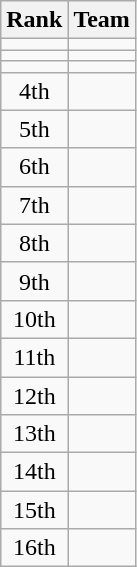<table class=wikitable style="text-align:center;">
<tr>
<th>Rank</th>
<th>Team</th>
</tr>
<tr>
<td></td>
<td style="text-align:left"></td>
</tr>
<tr>
<td></td>
<td style="text-align:left"></td>
</tr>
<tr>
<td></td>
<td style="text-align:left"></td>
</tr>
<tr>
<td>4th</td>
<td style="text-align:left"></td>
</tr>
<tr>
<td>5th</td>
<td style="text-align:left"></td>
</tr>
<tr>
<td>6th</td>
<td style="text-align:left"></td>
</tr>
<tr>
<td>7th</td>
<td style="text-align:left"></td>
</tr>
<tr>
<td>8th</td>
<td style="text-align:left"></td>
</tr>
<tr>
<td>9th</td>
<td style="text-align:left"></td>
</tr>
<tr>
<td>10th</td>
<td style="text-align:left"></td>
</tr>
<tr>
<td>11th</td>
<td style="text-align:left"></td>
</tr>
<tr>
<td>12th</td>
<td style="text-align:left"></td>
</tr>
<tr>
<td>13th</td>
<td style="text-align:left"></td>
</tr>
<tr>
<td>14th</td>
<td style="text-align:left"></td>
</tr>
<tr>
<td>15th</td>
<td style="text-align:left"></td>
</tr>
<tr>
<td>16th</td>
<td style="text-align:left"></td>
</tr>
</table>
